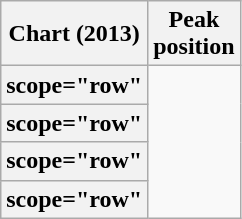<table class="wikitable sortable plainrowheaders" style="text-align:center;">
<tr>
<th scope="col">Chart (2013)</th>
<th scope="col">Peak<br>position</th>
</tr>
<tr>
<th>scope="row"</th>
</tr>
<tr>
<th>scope="row"</th>
</tr>
<tr>
<th>scope="row"</th>
</tr>
<tr>
<th>scope="row"</th>
</tr>
</table>
